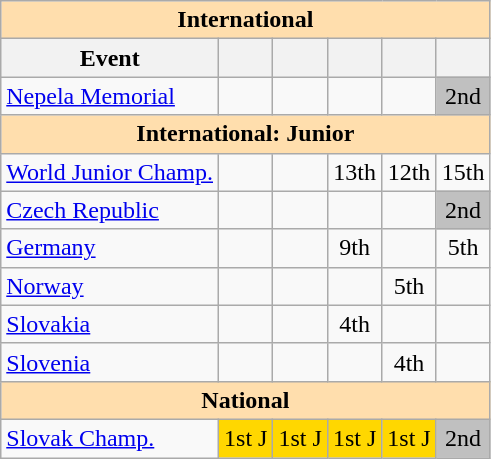<table class="wikitable" style="text-align:center">
<tr>
<th style="background-color: #ffdead; " colspan=6 align=center>International</th>
</tr>
<tr>
<th>Event</th>
<th></th>
<th></th>
<th></th>
<th></th>
<th></th>
</tr>
<tr>
<td align=left><a href='#'>Nepela Memorial</a></td>
<td></td>
<td></td>
<td></td>
<td></td>
<td bgcolor=silver>2nd</td>
</tr>
<tr>
<th style="background-color: #ffdead; " colspan=6 align=center>International: Junior</th>
</tr>
<tr>
<td align=left><a href='#'>World Junior Champ.</a></td>
<td></td>
<td></td>
<td>13th</td>
<td>12th</td>
<td>15th</td>
</tr>
<tr>
<td align=left> <a href='#'>Czech Republic</a></td>
<td></td>
<td></td>
<td></td>
<td></td>
<td bgcolor=silver>2nd</td>
</tr>
<tr>
<td align=left> <a href='#'>Germany</a></td>
<td></td>
<td></td>
<td>9th</td>
<td></td>
<td>5th</td>
</tr>
<tr>
<td align=left> <a href='#'>Norway</a></td>
<td></td>
<td></td>
<td></td>
<td>5th</td>
<td></td>
</tr>
<tr>
<td align=left> <a href='#'>Slovakia</a></td>
<td></td>
<td></td>
<td>4th</td>
<td></td>
<td></td>
</tr>
<tr>
<td align=left> <a href='#'>Slovenia</a></td>
<td></td>
<td></td>
<td></td>
<td>4th</td>
<td></td>
</tr>
<tr>
<th style="background-color: #ffdead; " colspan=6 align=center>National</th>
</tr>
<tr>
<td align=left><a href='#'>Slovak Champ.</a></td>
<td bgcolor=gold>1st J</td>
<td bgcolor=gold>1st J</td>
<td bgcolor=gold>1st J</td>
<td bgcolor=gold>1st J</td>
<td bgcolor=silver>2nd</td>
</tr>
</table>
